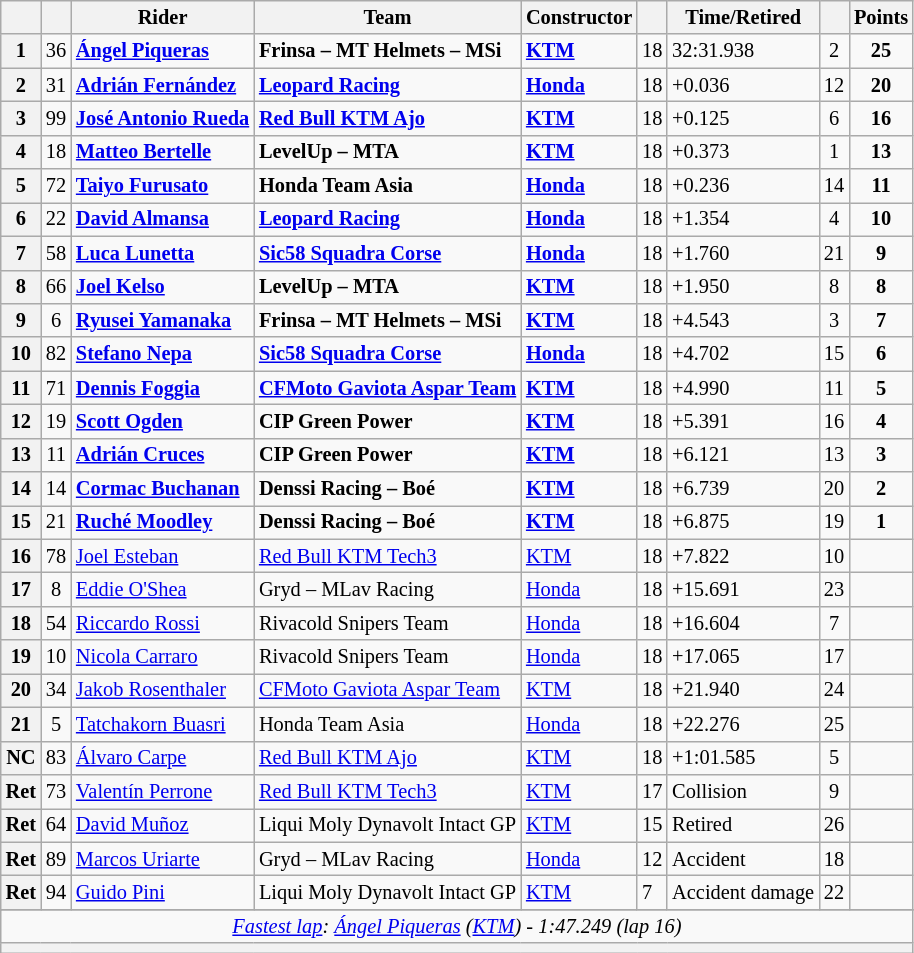<table class="wikitable sortable" style="font-size: 85%;">
<tr>
<th scope="col"></th>
<th scope="col"></th>
<th scope="col">Rider</th>
<th scope="col">Team</th>
<th scope="col">Constructor</th>
<th class="unsortable" scope="col"></th>
<th class="unsortable" scope="col">Time/Retired</th>
<th scope="col"></th>
<th scope="col">Points</th>
</tr>
<tr>
<th>1</th>
<td align="center">36</td>
<td><strong> <a href='#'>Ángel Piqueras</a></strong></td>
<td><strong>Frinsa – MT Helmets – MSi</strong></td>
<td><strong><a href='#'>KTM</a></strong></td>
<td>18</td>
<td>32:31.938</td>
<td align="center">2</td>
<td align="center"><strong>25</strong></td>
</tr>
<tr>
<th>2</th>
<td align="center">31</td>
<td><strong> <a href='#'>Adrián Fernández</a></strong></td>
<td><strong><a href='#'>Leopard Racing</a></strong></td>
<td><strong><a href='#'>Honda</a></strong></td>
<td>18</td>
<td>+0.036</td>
<td align="center">12</td>
<td align="center"><strong>20</strong></td>
</tr>
<tr>
<th>3</th>
<td align="center">99</td>
<td><strong> <a href='#'>José Antonio Rueda</a></strong></td>
<td><a href='#'><strong>Red Bull KTM Ajo</strong></a></td>
<td><strong><a href='#'>KTM</a></strong></td>
<td>18</td>
<td>+0.125</td>
<td align="center">6</td>
<td align="center"><strong>16</strong></td>
</tr>
<tr>
<th>4</th>
<td align="center">18</td>
<td><strong> <a href='#'>Matteo Bertelle</a></strong></td>
<td><strong>LevelUp – MTA</strong></td>
<td><strong><a href='#'>KTM</a></strong></td>
<td>18</td>
<td>+0.373</td>
<td align="center">1</td>
<td align="center"><strong>13</strong></td>
</tr>
<tr>
<th>5</th>
<td align="center">72</td>
<td><strong> <a href='#'>Taiyo Furusato</a></strong></td>
<td><strong>Honda Team Asia</strong></td>
<td><strong><a href='#'>Honda</a></strong></td>
<td>18</td>
<td>+0.236</td>
<td align="center">14</td>
<td align="center"><strong>11</strong></td>
</tr>
<tr>
<th>6</th>
<td align="center">22</td>
<td><strong> <a href='#'>David Almansa</a></strong></td>
<td><strong><a href='#'>Leopard Racing</a></strong></td>
<td><strong><a href='#'>Honda</a></strong></td>
<td>18</td>
<td>+1.354</td>
<td align="center">4</td>
<td align="center"><strong>10</strong></td>
</tr>
<tr>
<th>7</th>
<td align="center">58</td>
<td><strong> <a href='#'>Luca Lunetta</a></strong></td>
<td><strong><a href='#'>Sic58 Squadra Corse</a></strong></td>
<td><strong><a href='#'>Honda</a></strong></td>
<td>18</td>
<td>+1.760</td>
<td align="center">21</td>
<td align="center"><strong>9</strong></td>
</tr>
<tr>
<th>8</th>
<td align="center">66</td>
<td><strong> <a href='#'>Joel Kelso</a></strong></td>
<td><strong>LevelUp – MTA</strong></td>
<td><strong><a href='#'>KTM</a></strong></td>
<td>18</td>
<td>+1.950</td>
<td align="center">8</td>
<td align="center"><strong>8</strong></td>
</tr>
<tr>
<th>9</th>
<td align="center">6</td>
<td><strong> <a href='#'>Ryusei Yamanaka</a></strong></td>
<td><strong>Frinsa – MT Helmets – MSi</strong></td>
<td><strong><a href='#'>KTM</a></strong></td>
<td>18</td>
<td>+4.543</td>
<td align="center">3</td>
<td align="center"><strong>7</strong></td>
</tr>
<tr>
<th>10</th>
<td align="center">82</td>
<td><strong> <a href='#'>Stefano Nepa</a></strong></td>
<td><strong><a href='#'>Sic58 Squadra Corse</a></strong></td>
<td><strong><a href='#'>Honda</a></strong></td>
<td>18</td>
<td>+4.702</td>
<td align="center">15</td>
<td align="center"><strong>6</strong></td>
</tr>
<tr>
<th>11</th>
<td align="center">71</td>
<td><strong> <a href='#'>Dennis Foggia</a></strong></td>
<td><a href='#'><strong>CFMoto Gaviota Aspar Team</strong></a></td>
<td><strong><a href='#'>KTM</a></strong></td>
<td>18</td>
<td>+4.990</td>
<td align="center">11</td>
<td align="center"><strong>5</strong></td>
</tr>
<tr>
<th>12</th>
<td align="center">19</td>
<td><strong> <a href='#'>Scott Ogden</a></strong></td>
<td><strong>CIP Green Power</strong></td>
<td><strong><a href='#'>KTM</a></strong></td>
<td>18</td>
<td>+5.391</td>
<td align="center">16</td>
<td align="center"><strong>4</strong></td>
</tr>
<tr>
<th>13</th>
<td align="center">11</td>
<td><strong> <a href='#'>Adrián Cruces</a></strong></td>
<td><strong>CIP Green Power</strong></td>
<td><strong><a href='#'>KTM</a></strong></td>
<td>18</td>
<td>+6.121</td>
<td align="center">13</td>
<td align="center"><strong>3</strong></td>
</tr>
<tr>
<th>14</th>
<td align="center">14</td>
<td><strong> <a href='#'>Cormac Buchanan</a></strong></td>
<td><strong>Denssi Racing – Boé</strong></td>
<td><strong><a href='#'>KTM</a></strong></td>
<td>18</td>
<td>+6.739</td>
<td align="center">20</td>
<td align="center"><strong>2</strong></td>
</tr>
<tr>
<th>15</th>
<td align="center">21</td>
<td><strong> <a href='#'>Ruché Moodley</a></strong></td>
<td><strong>Denssi Racing – Boé</strong></td>
<td><strong><a href='#'>KTM</a></strong></td>
<td>18</td>
<td>+6.875</td>
<td align="center">19</td>
<td align="center"><strong>1</strong></td>
</tr>
<tr>
<th>16</th>
<td align="center">78</td>
<td> <a href='#'>Joel Esteban</a></td>
<td><a href='#'>Red Bull KTM Tech3</a></td>
<td><a href='#'>KTM</a></td>
<td>18</td>
<td>+7.822</td>
<td align="center">10</td>
<td align="center"></td>
</tr>
<tr>
<th>17</th>
<td align="center">8</td>
<td> <a href='#'>Eddie O'Shea</a></td>
<td>Gryd – MLav Racing</td>
<td><a href='#'>Honda</a></td>
<td>18</td>
<td>+15.691</td>
<td align="center">23</td>
<td align="center"></td>
</tr>
<tr>
<th>18</th>
<td align="center">54</td>
<td> <a href='#'>Riccardo Rossi</a></td>
<td>Rivacold Snipers Team</td>
<td><a href='#'>Honda</a></td>
<td>18</td>
<td>+16.604</td>
<td align="center">7</td>
<td align="center"></td>
</tr>
<tr>
<th>19</th>
<td align="center">10</td>
<td> <a href='#'>Nicola Carraro</a></td>
<td>Rivacold Snipers Team</td>
<td><a href='#'>Honda</a></td>
<td>18</td>
<td>+17.065</td>
<td align="center">17</td>
<td align="center"></td>
</tr>
<tr>
<th>20</th>
<td align="center">34</td>
<td> <a href='#'>Jakob Rosenthaler</a></td>
<td><a href='#'>CFMoto Gaviota Aspar Team</a></td>
<td><a href='#'>KTM</a></td>
<td>18</td>
<td>+21.940</td>
<td align="center">24</td>
<td align="center"></td>
</tr>
<tr>
<th>21</th>
<td align="center">5</td>
<td> <a href='#'>Tatchakorn Buasri</a></td>
<td>Honda Team Asia</td>
<td><a href='#'>Honda</a></td>
<td>18</td>
<td>+22.276</td>
<td align="center">25</td>
<td align="center"></td>
</tr>
<tr>
<th>NC</th>
<td align="center">83</td>
<td> <a href='#'>Álvaro Carpe</a></td>
<td><a href='#'>Red Bull KTM Ajo</a></td>
<td><a href='#'>KTM</a></td>
<td>18</td>
<td>+1:01.585</td>
<td align="center">5</td>
<td align="center"></td>
</tr>
<tr>
<th>Ret</th>
<td align="center">73</td>
<td> <a href='#'>Valentín Perrone</a></td>
<td><a href='#'>Red Bull KTM Tech3</a></td>
<td><a href='#'>KTM</a></td>
<td>17</td>
<td>Collision</td>
<td align="center">9</td>
<td align="center"></td>
</tr>
<tr>
<th>Ret</th>
<td align="center">64</td>
<td> <a href='#'>David Muñoz</a></td>
<td>Liqui Moly Dynavolt Intact GP</td>
<td><a href='#'>KTM</a></td>
<td>15</td>
<td>Retired</td>
<td align="center">26</td>
<td align="center"></td>
</tr>
<tr>
<th>Ret</th>
<td align="center">89</td>
<td> <a href='#'>Marcos Uriarte</a></td>
<td>Gryd – MLav Racing</td>
<td><a href='#'>Honda</a></td>
<td>12</td>
<td>Accident</td>
<td align="center">18</td>
<td align="center"></td>
</tr>
<tr>
<th>Ret</th>
<td align="center">94</td>
<td> <a href='#'>Guido Pini</a></td>
<td>Liqui Moly Dynavolt Intact GP</td>
<td><a href='#'>KTM</a></td>
<td>7</td>
<td>Accident damage</td>
<td align="center">22</td>
<td align="center"></td>
</tr>
<tr>
</tr>
<tr class="sortbottom">
<td colspan="9" style="text-align:center"><em><a href='#'>Fastest lap</a>:  <a href='#'>Ángel Piqueras</a> (<a href='#'>KTM</a>) - 1:47.249 (lap 16)</em></td>
</tr>
<tr class="sortbottom">
<th colspan="9"></th>
</tr>
</table>
